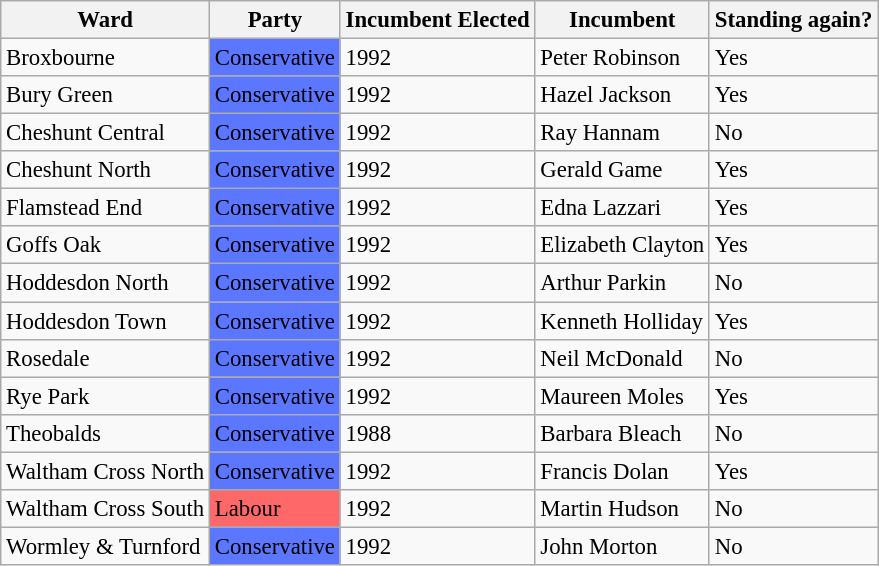<table class="wikitable" style="font-size: 95%;">
<tr>
<th>Ward</th>
<th>Party</th>
<th>Incumbent Elected</th>
<th>Incumbent</th>
<th>Standing again?</th>
</tr>
<tr>
<td>Broxbourne</td>
<td bgcolor="5B76FF">Conservative</td>
<td>1992</td>
<td>Peter Robinson</td>
<td>Yes</td>
</tr>
<tr>
<td>Bury Green</td>
<td bgcolor="5B76FF">Conservative</td>
<td>1992</td>
<td>Hazel Jackson</td>
<td>Yes</td>
</tr>
<tr>
<td>Cheshunt Central</td>
<td bgcolor="5B76FF">Conservative</td>
<td>1992</td>
<td>Ray Hannam</td>
<td>No</td>
</tr>
<tr>
<td>Cheshunt North</td>
<td bgcolor="5B76FF">Conservative</td>
<td>1992</td>
<td>Gerald Game</td>
<td>Yes</td>
</tr>
<tr>
<td>Flamstead End</td>
<td bgcolor="5B76FF">Conservative</td>
<td>1992</td>
<td>Edna Lazzari</td>
<td>Yes</td>
</tr>
<tr>
<td>Goffs Oak</td>
<td bgcolor="5B76FF">Conservative</td>
<td>1992</td>
<td>Elizabeth Clayton</td>
<td>Yes</td>
</tr>
<tr>
<td>Hoddesdon North</td>
<td bgcolor="5B76FF">Conservative</td>
<td>1992</td>
<td>Arthur Parkin</td>
<td>No</td>
</tr>
<tr>
<td>Hoddesdon Town</td>
<td bgcolor="5B76FF">Conservative</td>
<td>1992</td>
<td>Kenneth Holliday</td>
<td>Yes</td>
</tr>
<tr>
<td>Rosedale</td>
<td bgcolor="5B76FF">Conservative</td>
<td>1992</td>
<td>Neil McDonald</td>
<td>No</td>
</tr>
<tr>
<td>Rye Park</td>
<td bgcolor="5B76FF">Conservative</td>
<td>1992</td>
<td>Maureen Moles</td>
<td>Yes</td>
</tr>
<tr>
<td>Theobalds</td>
<td bgcolor="5B76FF">Conservative</td>
<td>1988</td>
<td>Barbara Bleach</td>
<td>No</td>
</tr>
<tr>
<td>Waltham Cross North</td>
<td bgcolor="5B76FF">Conservative</td>
<td>1992</td>
<td>Francis Dolan</td>
<td>Yes</td>
</tr>
<tr>
<td>Waltham Cross South</td>
<td bgcolor="FF6868">Labour</td>
<td>1992</td>
<td>Martin Hudson</td>
<td>No</td>
</tr>
<tr>
<td>Wormley & Turnford</td>
<td bgcolor="5B76FF">Conservative</td>
<td>1992</td>
<td>John Morton</td>
<td>No</td>
</tr>
</table>
